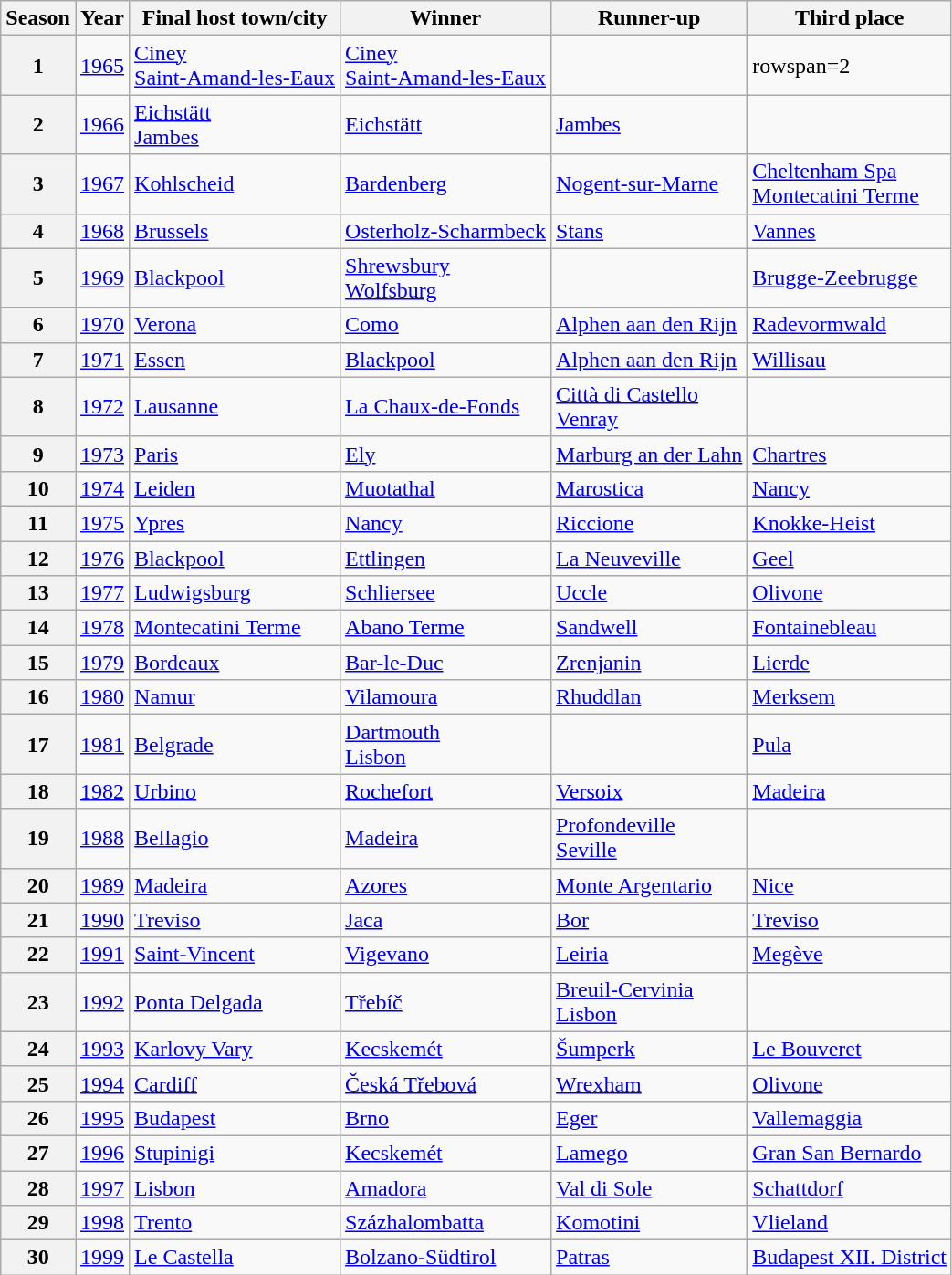<table class="wikitable sortable">
<tr>
<th>Season</th>
<th>Year</th>
<th>Final host town/city</th>
<th>Winner</th>
<th>Runner-up</th>
<th>Third place</th>
</tr>
<tr>
<th>1</th>
<td><a href='#'>1965</a></td>
<td> <a href='#'>Ciney</a> <br> <a href='#'>Saint-Amand-les-Eaux</a></td>
<td> <a href='#'>Ciney</a> <br> <a href='#'>Saint-Amand-les-Eaux</a></td>
<td></td>
<td>rowspan=2 </td>
</tr>
<tr>
<th>2</th>
<td><a href='#'>1966</a></td>
<td> <a href='#'>Eichstätt</a> <br> <a href='#'>Jambes</a></td>
<td> <a href='#'>Eichstätt</a></td>
<td> <a href='#'>Jambes</a></td>
</tr>
<tr>
<th>3</th>
<td><a href='#'>1967</a></td>
<td> <a href='#'>Kohlscheid</a></td>
<td> <a href='#'>Bardenberg</a></td>
<td> <a href='#'>Nogent-sur-Marne</a></td>
<td> <a href='#'>Cheltenham Spa</a> <br> <a href='#'>Montecatini Terme</a></td>
</tr>
<tr>
<th>4</th>
<td><a href='#'>1968</a></td>
<td> <a href='#'>Brussels</a></td>
<td> <a href='#'>Osterholz-Scharmbeck</a></td>
<td> <a href='#'>Stans</a></td>
<td> <a href='#'>Vannes</a></td>
</tr>
<tr>
<th>5</th>
<td><a href='#'>1969</a></td>
<td> <a href='#'>Blackpool</a></td>
<td> <a href='#'>Shrewsbury</a> <br>  <a href='#'>Wolfsburg</a></td>
<td></td>
<td> <a href='#'>Brugge-Zeebrugge</a></td>
</tr>
<tr>
<th>6</th>
<td><a href='#'>1970</a></td>
<td> <a href='#'>Verona</a></td>
<td> <a href='#'>Como</a></td>
<td> <a href='#'>Alphen aan den Rijn</a></td>
<td> <a href='#'>Radevormwald</a></td>
</tr>
<tr>
<th>7</th>
<td><a href='#'>1971</a></td>
<td> <a href='#'>Essen</a></td>
<td> <a href='#'>Blackpool</a></td>
<td> <a href='#'>Alphen aan den Rijn</a></td>
<td> <a href='#'>Willisau</a></td>
</tr>
<tr>
<th>8</th>
<td><a href='#'>1972</a></td>
<td> <a href='#'>Lausanne</a></td>
<td> <a href='#'>La Chaux-de-Fonds</a></td>
<td> <a href='#'>Città di Castello</a> <br> <a href='#'>Venray</a></td>
<td></td>
</tr>
<tr>
<th>9</th>
<td><a href='#'>1973</a></td>
<td> <a href='#'>Paris</a></td>
<td> <a href='#'>Ely</a></td>
<td> <a href='#'>Marburg an der Lahn</a></td>
<td> <a href='#'>Chartres</a></td>
</tr>
<tr>
<th>10</th>
<td><a href='#'>1974</a></td>
<td> <a href='#'>Leiden</a></td>
<td> <a href='#'>Muotathal</a></td>
<td> <a href='#'>Marostica</a></td>
<td> <a href='#'>Nancy</a></td>
</tr>
<tr>
<th>11</th>
<td><a href='#'>1975</a></td>
<td> <a href='#'>Ypres</a></td>
<td> <a href='#'>Nancy</a></td>
<td> <a href='#'>Riccione</a></td>
<td> <a href='#'>Knokke-Heist</a></td>
</tr>
<tr>
<th>12</th>
<td><a href='#'>1976</a></td>
<td> <a href='#'>Blackpool</a></td>
<td> <a href='#'>Ettlingen</a></td>
<td> <a href='#'>La Neuveville</a></td>
<td> <a href='#'>Geel</a></td>
</tr>
<tr>
<th>13</th>
<td><a href='#'>1977</a></td>
<td> <a href='#'>Ludwigsburg</a></td>
<td> <a href='#'>Schliersee</a></td>
<td> <a href='#'>Uccle</a></td>
<td> <a href='#'>Olivone</a></td>
</tr>
<tr>
<th>14</th>
<td><a href='#'>1978</a></td>
<td> <a href='#'>Montecatini Terme</a></td>
<td> <a href='#'>Abano Terme</a></td>
<td> <a href='#'>Sandwell</a></td>
<td> <a href='#'>Fontainebleau</a></td>
</tr>
<tr>
<th>15</th>
<td><a href='#'>1979</a></td>
<td> <a href='#'>Bordeaux</a></td>
<td> <a href='#'>Bar-le-Duc</a></td>
<td> <a href='#'>Zrenjanin</a></td>
<td> <a href='#'>Lierde</a></td>
</tr>
<tr>
<th>16</th>
<td><a href='#'>1980</a></td>
<td> <a href='#'>Namur</a></td>
<td> <a href='#'>Vilamoura</a></td>
<td> <a href='#'>Rhuddlan</a></td>
<td> <a href='#'>Merksem</a></td>
</tr>
<tr>
<th>17</th>
<td><a href='#'>1981</a></td>
<td> <a href='#'>Belgrade</a></td>
<td> <a href='#'>Dartmouth</a> <br>  <a href='#'>Lisbon</a></td>
<td></td>
<td> <a href='#'>Pula</a></td>
</tr>
<tr>
<th>18</th>
<td><a href='#'>1982</a></td>
<td> <a href='#'>Urbino</a></td>
<td> <a href='#'>Rochefort</a></td>
<td> <a href='#'>Versoix</a></td>
<td> <a href='#'>Madeira</a></td>
</tr>
<tr>
<th>19</th>
<td><a href='#'>1988</a></td>
<td> <a href='#'>Bellagio</a></td>
<td> <a href='#'>Madeira</a></td>
<td> <a href='#'>Profondeville</a> <br> <a href='#'>Seville</a></td>
<td></td>
</tr>
<tr>
<th>20</th>
<td><a href='#'>1989</a></td>
<td> <a href='#'>Madeira</a></td>
<td> <a href='#'>Azores</a></td>
<td> <a href='#'>Monte Argentario</a></td>
<td> <a href='#'>Nice</a></td>
</tr>
<tr>
<th>21</th>
<td><a href='#'>1990</a></td>
<td> <a href='#'>Treviso</a></td>
<td> <a href='#'>Jaca</a></td>
<td> <a href='#'>Bor</a></td>
<td> <a href='#'>Treviso</a></td>
</tr>
<tr>
<th>22</th>
<td><a href='#'>1991</a></td>
<td> <a href='#'>Saint-Vincent</a></td>
<td> <a href='#'>Vigevano</a></td>
<td> <a href='#'>Leiria</a></td>
<td> <a href='#'>Megève</a></td>
</tr>
<tr>
<th>23</th>
<td><a href='#'>1992</a></td>
<td> <a href='#'>Ponta Delgada</a></td>
<td> <a href='#'>Třebíč</a></td>
<td> <a href='#'>Breuil-Cervinia</a> <br>  <a href='#'>Lisbon</a></td>
<td></td>
</tr>
<tr>
<th>24</th>
<td><a href='#'>1993</a></td>
<td> <a href='#'>Karlovy Vary</a></td>
<td> <a href='#'>Kecskemét</a></td>
<td> <a href='#'>Šumperk</a></td>
<td> <a href='#'>Le Bouveret</a></td>
</tr>
<tr>
<th>25</th>
<td><a href='#'>1994</a></td>
<td> <a href='#'>Cardiff</a></td>
<td> <a href='#'>Česká Třebová</a></td>
<td> <a href='#'>Wrexham</a></td>
<td> <a href='#'>Olivone</a></td>
</tr>
<tr>
<th>26</th>
<td><a href='#'>1995</a></td>
<td> <a href='#'>Budapest</a></td>
<td> <a href='#'>Brno</a></td>
<td> <a href='#'>Eger</a></td>
<td> <a href='#'>Vallemaggia</a></td>
</tr>
<tr>
<th>27</th>
<td><a href='#'>1996</a></td>
<td> <a href='#'>Stupinigi</a></td>
<td> <a href='#'>Kecskemét</a></td>
<td> <a href='#'>Lamego</a></td>
<td> <a href='#'>Gran San Bernardo</a></td>
</tr>
<tr>
<th>28</th>
<td><a href='#'>1997</a></td>
<td> <a href='#'>Lisbon</a></td>
<td> <a href='#'>Amadora</a></td>
<td> <a href='#'>Val di Sole</a></td>
<td> <a href='#'>Schattdorf</a></td>
</tr>
<tr>
<th>29</th>
<td><a href='#'>1998</a></td>
<td> <a href='#'>Trento</a></td>
<td> <a href='#'>Százhalombatta</a></td>
<td> <a href='#'>Komotini</a></td>
<td> <a href='#'>Vlieland</a></td>
</tr>
<tr>
<th>30</th>
<td><a href='#'>1999</a></td>
<td> <a href='#'>Le Castella</a></td>
<td> <a href='#'>Bolzano-Südtirol</a></td>
<td> <a href='#'>Patras</a></td>
<td> <a href='#'>Budapest XII. District</a></td>
</tr>
</table>
